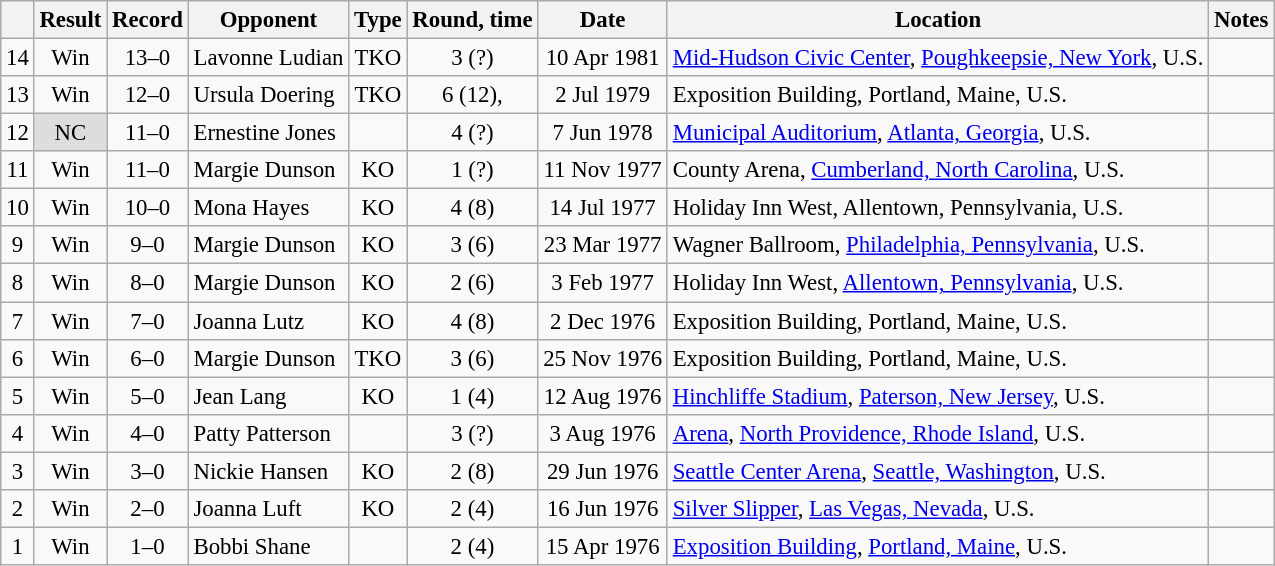<table class="wikitable" style="text-align:center; font-size:95%">
<tr>
<th></th>
<th>Result</th>
<th>Record</th>
<th>Opponent</th>
<th>Type</th>
<th>Round, time</th>
<th>Date</th>
<th>Location</th>
<th>Notes</th>
</tr>
<tr>
<td>14</td>
<td>Win</td>
<td>13–0 </td>
<td style="text-align:left;">Lavonne Ludian</td>
<td>TKO</td>
<td>3 (?)</td>
<td>10 Apr 1981</td>
<td style="text-align:left;"><a href='#'>Mid-Hudson Civic Center</a>, <a href='#'>Poughkeepsie, New York</a>, U.S.</td>
<td style="text-align:left;"></td>
</tr>
<tr>
<td>13</td>
<td>Win</td>
<td>12–0 </td>
<td style="text-align:left;">Ursula Doering</td>
<td>TKO</td>
<td>6 (12), </td>
<td>2 Jul 1979</td>
<td style="text-align:left;">Exposition Building, Portland, Maine, U.S.</td>
<td style="text-align:left;"></td>
</tr>
<tr>
<td>12</td>
<td style="background:#DDD">NC</td>
<td>11–0 </td>
<td style="text-align:left;">Ernestine Jones</td>
<td></td>
<td>4 (?)</td>
<td>7 Jun 1978</td>
<td style="text-align:left;"><a href='#'>Municipal Auditorium</a>, <a href='#'>Atlanta, Georgia</a>, U.S.</td>
<td style="text-align:left;"></td>
</tr>
<tr>
<td>11</td>
<td>Win</td>
<td>11–0</td>
<td style="text-align:left;">Margie Dunson</td>
<td>KO</td>
<td>1 (?)</td>
<td>11 Nov 1977</td>
<td style="text-align:left;">County Arena, <a href='#'>Cumberland, North Carolina</a>, U.S.</td>
<td style="text-align:left;"></td>
</tr>
<tr>
<td>10</td>
<td>Win</td>
<td>10–0</td>
<td style="text-align:left;">Mona Hayes</td>
<td>KO</td>
<td>4 (8)</td>
<td>14 Jul 1977</td>
<td style="text-align:left;">Holiday Inn West, Allentown, Pennsylvania, U.S.</td>
<td style="text-align:left;"></td>
</tr>
<tr>
<td>9</td>
<td>Win</td>
<td>9–0</td>
<td style="text-align:left;">Margie Dunson</td>
<td>KO</td>
<td>3 (6)</td>
<td>23 Mar 1977</td>
<td style="text-align:left;">Wagner Ballroom, <a href='#'>Philadelphia, Pennsylvania</a>, U.S.</td>
<td style="text-align:left;"></td>
</tr>
<tr>
<td>8</td>
<td>Win</td>
<td>8–0</td>
<td style="text-align:left;">Margie Dunson</td>
<td>KO</td>
<td>2 (6)</td>
<td>3 Feb 1977</td>
<td style="text-align:left;">Holiday Inn West, <a href='#'>Allentown, Pennsylvania</a>, U.S.</td>
<td style="text-align:left;"></td>
</tr>
<tr>
<td>7</td>
<td>Win</td>
<td>7–0</td>
<td style="text-align:left;">Joanna Lutz</td>
<td>KO</td>
<td>4 (8)</td>
<td>2 Dec 1976</td>
<td style="text-align:left;">Exposition Building, Portland, Maine, U.S.</td>
<td style="text-align:left;"></td>
</tr>
<tr>
<td>6</td>
<td>Win</td>
<td>6–0</td>
<td style="text-align:left;">Margie Dunson</td>
<td>TKO</td>
<td>3 (6)</td>
<td>25 Nov 1976</td>
<td style="text-align:left;">Exposition Building, Portland, Maine, U.S.</td>
<td style="text-align:left;"></td>
</tr>
<tr>
<td>5</td>
<td>Win</td>
<td>5–0</td>
<td style="text-align:left;">Jean Lang</td>
<td>KO</td>
<td>1 (4)</td>
<td>12 Aug 1976</td>
<td style="text-align:left;"><a href='#'>Hinchliffe Stadium</a>, <a href='#'>Paterson, New Jersey</a>, U.S.</td>
<td style="text-align:left;"></td>
</tr>
<tr>
<td>4</td>
<td>Win</td>
<td>4–0</td>
<td style="text-align:left;">Patty Patterson</td>
<td></td>
<td>3 (?)</td>
<td>3 Aug 1976</td>
<td style="text-align:left;"><a href='#'>Arena</a>, <a href='#'>North Providence, Rhode Island</a>, U.S.</td>
<td style="text-align:left;"></td>
</tr>
<tr>
<td>3</td>
<td>Win</td>
<td>3–0</td>
<td style="text-align:left;">Nickie Hansen</td>
<td>KO</td>
<td>2 (8)</td>
<td>29 Jun 1976</td>
<td style="text-align:left;"><a href='#'>Seattle Center Arena</a>, <a href='#'>Seattle, Washington</a>, U.S.</td>
<td style="text-align:left;"></td>
</tr>
<tr>
<td>2</td>
<td>Win</td>
<td>2–0</td>
<td style="text-align:left;">Joanna Luft</td>
<td>KO</td>
<td>2 (4)</td>
<td>16 Jun 1976</td>
<td style="text-align:left;"><a href='#'>Silver Slipper</a>, <a href='#'>Las Vegas, Nevada</a>, U.S.</td>
<td style="text-align:left;"></td>
</tr>
<tr>
<td>1</td>
<td>Win</td>
<td>1–0</td>
<td style="text-align:left;">Bobbi Shane</td>
<td></td>
<td>2 (4)</td>
<td>15 Apr 1976</td>
<td style="text-align:left;"><a href='#'>Exposition Building</a>, <a href='#'>Portland, Maine</a>, U.S.</td>
<td style="text-align:left;"></td>
</tr>
</table>
